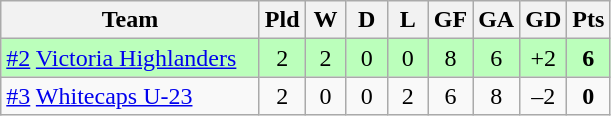<table class="wikitable" style="text-align: center;">
<tr>
<th style="width:165px;">Team</th>
<th width="20">Pld</th>
<th width="20">W</th>
<th width="20">D</th>
<th width="20">L</th>
<th width="20">GF</th>
<th width="20">GA</th>
<th width="20">GD</th>
<th width="20">Pts</th>
</tr>
<tr style="background:#bfb;">
<td style="text-align:left;"><a href='#'>#2</a> <a href='#'>Victoria Highlanders</a></td>
<td>2</td>
<td>2</td>
<td>0</td>
<td>0</td>
<td>8</td>
<td>6</td>
<td>+2</td>
<td><strong>6</strong></td>
</tr>
<tr>
<td style="text-align:left;"><a href='#'>#3</a> <a href='#'>Whitecaps U-23</a></td>
<td>2</td>
<td>0</td>
<td>0</td>
<td>2</td>
<td>6</td>
<td>8</td>
<td>–2</td>
<td><strong>0</strong></td>
</tr>
</table>
